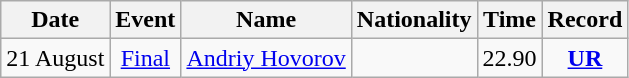<table class="wikitable" style=text-align:center>
<tr>
<th>Date</th>
<th>Event</th>
<th>Name</th>
<th>Nationality</th>
<th>Time</th>
<th>Record</th>
</tr>
<tr>
<td>21 August</td>
<td><a href='#'>Final</a></td>
<td align=left><a href='#'>Andriy Hovorov</a></td>
<td align=left></td>
<td>22.90</td>
<td><strong><a href='#'>UR</a></strong></td>
</tr>
</table>
